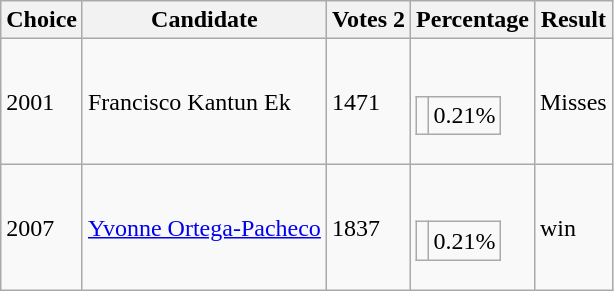<table class="wikitable">
<tr>
<th>Choice</th>
<th>Candidate</th>
<th>Votes 2</th>
<th>Percentage</th>
<th>Result</th>
</tr>
<tr>
<td>2001</td>
<td>Francisco Kantun Ek</td>
<td>1471</td>
<td><br><table class="wikitable">
<tr>
<td></td>
<td>0.21%</td>
</tr>
</table>
</td>
<td>Misses</td>
</tr>
<tr>
<td>2007</td>
<td><a href='#'>Yvonne Ortega-Pacheco</a></td>
<td>1837</td>
<td><br><table class="wikitable">
<tr>
<td></td>
<td>0.21%</td>
</tr>
</table>
</td>
<td>win</td>
</tr>
</table>
